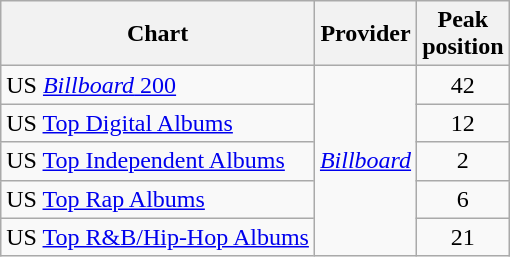<table class="wikitable">
<tr>
<th style="text-align:center;">Chart</th>
<th style="text-align:center;">Provider</th>
<th style="text-align:center;">Peak<br>position</th>
</tr>
<tr>
<td align="left">US <a href='#'><em>Billboard</em> 200</a></td>
<td style="text-align:left;" rowspan="5"><em><a href='#'>Billboard</a></em></td>
<td style="text-align:center;">42</td>
</tr>
<tr>
<td align="left">US <a href='#'>Top Digital Albums</a></td>
<td style="text-align:center;">12</td>
</tr>
<tr>
<td align="left">US <a href='#'>Top Independent Albums</a></td>
<td style="text-align:center;">2</td>
</tr>
<tr>
<td align="left">US <a href='#'>Top Rap Albums</a></td>
<td style="text-align:center;">6</td>
</tr>
<tr>
<td align="left">US <a href='#'>Top R&B/Hip-Hop Albums</a></td>
<td style="text-align:center;">21</td>
</tr>
</table>
